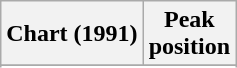<table class="wikitable sortable">
<tr>
<th align="left">Chart (1991)</th>
<th align="center">Peak<br>position</th>
</tr>
<tr>
</tr>
<tr>
</tr>
</table>
